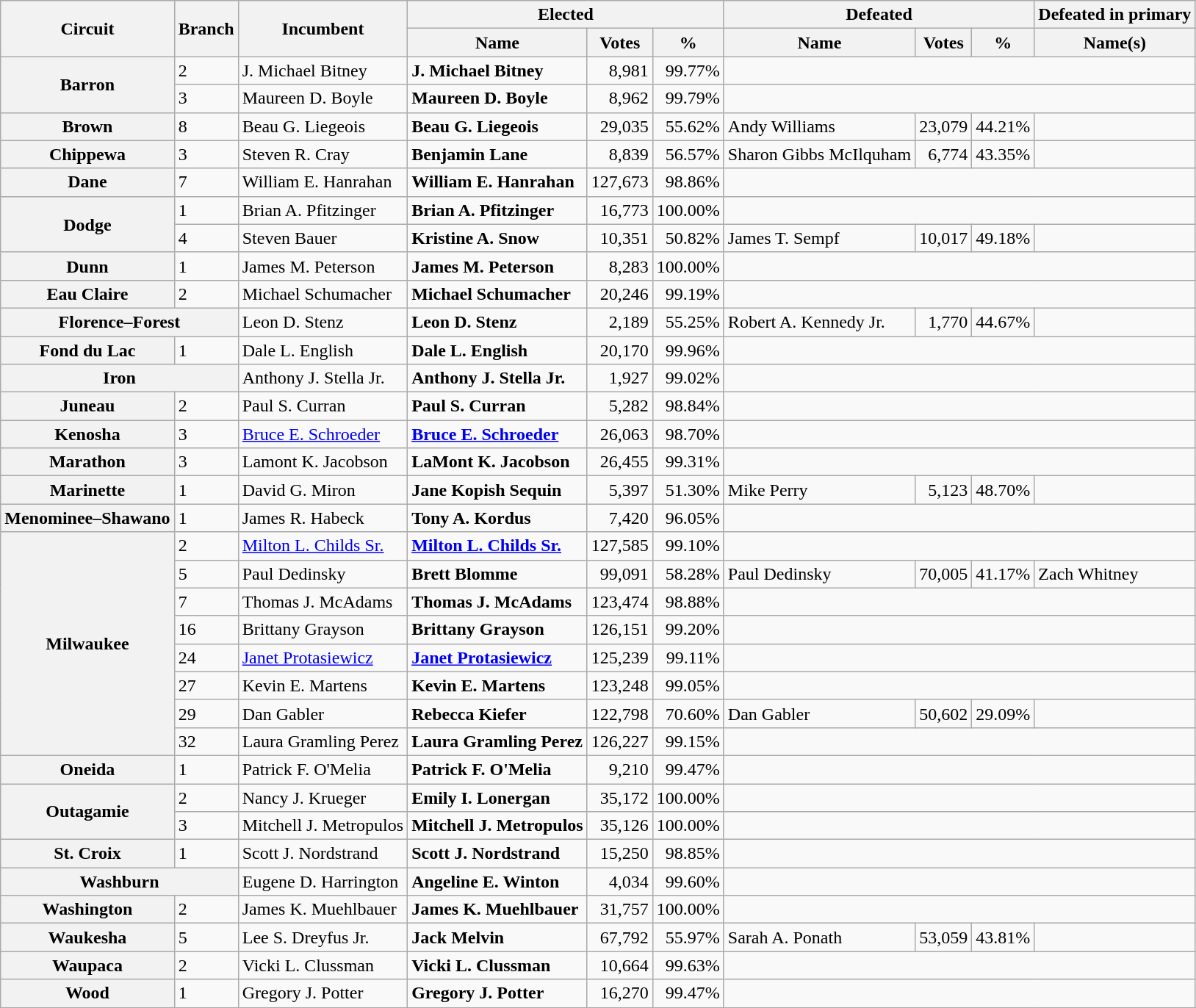<table class="wikitable">
<tr>
<th rowspan="2">Circuit</th>
<th rowspan="2">Branch</th>
<th rowspan="2">Incumbent</th>
<th colspan="3">Elected</th>
<th colspan="3">Defeated</th>
<th>Defeated in primary</th>
</tr>
<tr>
<th>Name</th>
<th>Votes</th>
<th>%</th>
<th>Name</th>
<th>Votes</th>
<th>%</th>
<th>Name(s)</th>
</tr>
<tr>
<th rowspan="2">Barron</th>
<td>2</td>
<td>J. Michael Bitney</td>
<td><strong>J. Michael Bitney</strong></td>
<td align="right">8,981</td>
<td align="right">99.77%</td>
<td colspan="4" align="center"></td>
</tr>
<tr>
<td>3</td>
<td>Maureen D. Boyle</td>
<td><strong>Maureen D. Boyle</strong></td>
<td align="right">8,962</td>
<td align="right">99.79%</td>
<td colspan="4" align="center"></td>
</tr>
<tr>
<th>Brown</th>
<td>8</td>
<td>Beau G. Liegeois</td>
<td><strong>Beau G. Liegeois</strong></td>
<td align="right">29,035</td>
<td align="right">55.62%</td>
<td>Andy  Williams</td>
<td align="right">23,079</td>
<td align="right">44.21%</td>
<td></td>
</tr>
<tr>
<th>Chippewa</th>
<td>3</td>
<td>Steven R. Cray</td>
<td><strong>Benjamin Lane</strong></td>
<td align="right">8,839</td>
<td align="right">56.57%</td>
<td>Sharon Gibbs McIlquham</td>
<td align="right">6,774</td>
<td align="right">43.35%</td>
<td></td>
</tr>
<tr>
<th>Dane</th>
<td>7</td>
<td>William E. Hanrahan</td>
<td><strong>William E. Hanrahan</strong></td>
<td align="right">127,673</td>
<td align="right">98.86%</td>
<td colspan="4" align="center"></td>
</tr>
<tr>
<th rowspan="2">Dodge</th>
<td>1</td>
<td>Brian A. Pfitzinger</td>
<td><strong>Brian A. Pfitzinger</strong></td>
<td align="right">16,773</td>
<td align="right">100.00%</td>
<td colspan="4" align="center"></td>
</tr>
<tr>
<td>4</td>
<td>Steven Bauer</td>
<td><strong>Kristine A. Snow</strong></td>
<td align="right">10,351</td>
<td align="right">50.82%</td>
<td>James T. Sempf</td>
<td align="right">10,017</td>
<td align="right">49.18%</td>
<td></td>
</tr>
<tr>
<th>Dunn</th>
<td>1</td>
<td>James M. Peterson</td>
<td><strong>James M. Peterson</strong></td>
<td align="right">8,283</td>
<td align="right">100.00%</td>
<td colspan="4"></td>
</tr>
<tr>
<th>Eau Claire</th>
<td>2</td>
<td>Michael Schumacher</td>
<td><strong>Michael Schumacher</strong></td>
<td align="right">20,246</td>
<td align="right">99.19%</td>
<td colspan="4"></td>
</tr>
<tr>
<th colspan="2">Florence–Forest</th>
<td>Leon D. Stenz</td>
<td><strong>Leon D. Stenz</strong></td>
<td align="right">2,189</td>
<td align="right">55.25%</td>
<td>Robert A. Kennedy Jr.</td>
<td align="right">1,770</td>
<td align="right">44.67%</td>
<td></td>
</tr>
<tr>
<th>Fond du Lac</th>
<td>1</td>
<td>Dale L. English</td>
<td><strong>Dale L. English</strong></td>
<td align="right">20,170</td>
<td align="right">99.96%</td>
<td colspan="4" align="center"></td>
</tr>
<tr>
<th colspan="2">Iron</th>
<td>Anthony J. Stella Jr.</td>
<td><strong>Anthony J. Stella Jr.</strong></td>
<td align="right">1,927</td>
<td align="right">99.02%</td>
<td colspan="4" align="center"></td>
</tr>
<tr>
<th>Juneau</th>
<td>2</td>
<td>Paul S. Curran</td>
<td><strong>Paul S. Curran</strong></td>
<td align="right">5,282</td>
<td align="right">98.84%</td>
<td colspan="4" align="center"></td>
</tr>
<tr>
<th>Kenosha</th>
<td>3</td>
<td><a href='#'>Bruce E. Schroeder</a></td>
<td><strong><a href='#'>Bruce E. Schroeder</a></strong></td>
<td align="right">26,063</td>
<td align="right">98.70%</td>
<td colspan="4" align="center"></td>
</tr>
<tr>
<th>Marathon</th>
<td>3</td>
<td>Lamont K. Jacobson</td>
<td><strong>LaMont K. Jacobson</strong></td>
<td align="right">26,455</td>
<td align="right">99.31%</td>
<td colspan="4" align="center"></td>
</tr>
<tr>
<th>Marinette</th>
<td>1</td>
<td>David G. Miron</td>
<td><strong>Jane Kopish Sequin</strong></td>
<td align="right">5,397</td>
<td align="right">51.30%</td>
<td>Mike Perry</td>
<td align="right">5,123</td>
<td align="right">48.70%</td>
<td></td>
</tr>
<tr>
<th>Menominee–Shawano</th>
<td>1</td>
<td>James R. Habeck</td>
<td><strong>Tony A. Kordus</strong></td>
<td align="right">7,420</td>
<td align="right">96.05%</td>
<td colspan="4" align="center"></td>
</tr>
<tr>
<th rowspan="8">Milwaukee</th>
<td>2</td>
<td><a href='#'>Milton L. Childs Sr.</a></td>
<td><strong><a href='#'>Milton L. Childs Sr.</a></strong></td>
<td align="right">127,585</td>
<td align="right">99.10%</td>
<td colspan="4" align="center"></td>
</tr>
<tr>
<td>5</td>
<td>Paul Dedinsky</td>
<td><strong>Brett Blomme</strong></td>
<td align="right">99,091</td>
<td align="right">58.28%</td>
<td>Paul Dedinsky</td>
<td align="right">70,005</td>
<td align="right">41.17%</td>
<td>Zach Whitney</td>
</tr>
<tr>
<td>7</td>
<td>Thomas J. McAdams</td>
<td><strong>Thomas J. McAdams</strong></td>
<td align="right">123,474</td>
<td align="right">98.88%</td>
<td colspan="4" align="center"></td>
</tr>
<tr>
<td>16</td>
<td>Brittany Grayson</td>
<td><strong>Brittany Grayson</strong></td>
<td align="right">126,151</td>
<td align="right">99.20%</td>
<td colspan="4" align="center"></td>
</tr>
<tr>
<td>24</td>
<td><a href='#'>Janet Protasiewicz</a></td>
<td><strong><a href='#'>Janet Protasiewicz</a></strong></td>
<td align="right">125,239</td>
<td align="right">99.11%</td>
<td colspan="4" align="center"></td>
</tr>
<tr>
<td>27</td>
<td>Kevin E. Martens</td>
<td><strong>Kevin E. Martens</strong></td>
<td align="right">123,248</td>
<td align="right">99.05%</td>
<td colspan="4" align="center"></td>
</tr>
<tr>
<td>29</td>
<td>Dan Gabler</td>
<td><strong>Rebecca Kiefer</strong></td>
<td align="right">122,798</td>
<td align="right">70.60%</td>
<td>Dan Gabler</td>
<td align="right">50,602</td>
<td align="right">29.09%</td>
<td></td>
</tr>
<tr>
<td>32</td>
<td>Laura Gramling Perez</td>
<td><strong>Laura Gramling Perez</strong></td>
<td align="right">126,227</td>
<td align="right">99.15%</td>
<td colspan="4" align="center"></td>
</tr>
<tr>
<th>Oneida</th>
<td>1</td>
<td>Patrick F. O'Melia</td>
<td><strong>Patrick  F. O'Melia</strong></td>
<td align="right">9,210</td>
<td align="right">99.47%</td>
<td colspan="4" align="center"></td>
</tr>
<tr>
<th rowspan=2">Outagamie</th>
<td>2</td>
<td>Nancy J. Krueger</td>
<td><strong>Emily I. Lonergan</strong></td>
<td align="right">35,172</td>
<td align="right">100.00%</td>
<td colspan="4" align="center"></td>
</tr>
<tr>
<td>3</td>
<td>Mitchell J. Metropulos</td>
<td><strong>Mitchell J. Metropulos</strong></td>
<td align="right">35,126</td>
<td align="right">100.00%</td>
<td colspan="4" align="center"></td>
</tr>
<tr>
<th>St. Croix</th>
<td>1</td>
<td>Scott J. Nordstrand</td>
<td><strong>Scott J. Nordstrand</strong></td>
<td align="right">15,250</td>
<td align="right">98.85%</td>
<td colspan="4" align="center"></td>
</tr>
<tr>
<th colspan="2">Washburn</th>
<td>Eugene D. Harrington</td>
<td><strong>Angeline E. Winton</strong></td>
<td align="right">4,034</td>
<td align="right">99.60%</td>
<td colspan="4" align="center"></td>
</tr>
<tr>
<th>Washington</th>
<td>2</td>
<td>James K. Muehlbauer</td>
<td><strong>James K. Muehlbauer</strong></td>
<td align="right">31,757</td>
<td align="right">100.00%</td>
<td colspan="4" align="center"></td>
</tr>
<tr>
<th>Waukesha</th>
<td>5</td>
<td>Lee S. Dreyfus Jr.</td>
<td><strong>Jack Melvin</strong></td>
<td align="right">67,792</td>
<td align="right">55.97%</td>
<td>Sarah A. Ponath</td>
<td align="right">53,059</td>
<td align="right">43.81%</td>
<td></td>
</tr>
<tr>
<th>Waupaca</th>
<td>2</td>
<td>Vicki L. Clussman</td>
<td><strong>Vicki L. Clussman</strong></td>
<td align="right">10,664</td>
<td align="right">99.63%</td>
<td colspan="4" align="center"></td>
</tr>
<tr>
<th>Wood</th>
<td>1</td>
<td>Gregory J. Potter</td>
<td><strong>Gregory J. Potter</strong></td>
<td align="right">16,270</td>
<td align="right">99.47%</td>
<td colspan="4" align="center"></td>
</tr>
</table>
